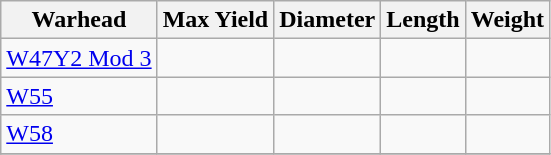<table class="wikitable" style="border-collapse: collapse;">
<tr>
<th>Warhead</th>
<th>Max Yield</th>
<th>Diameter</th>
<th>Length</th>
<th>Weight</th>
</tr>
<tr>
<td><a href='#'>W47Y2 Mod 3</a></td>
<td></td>
<td></td>
<td></td>
<td></td>
</tr>
<tr>
<td><a href='#'>W55</a></td>
<td></td>
<td></td>
<td></td>
<td></td>
</tr>
<tr>
<td><a href='#'>W58</a></td>
<td></td>
<td></td>
<td></td>
<td></td>
</tr>
<tr>
</tr>
</table>
